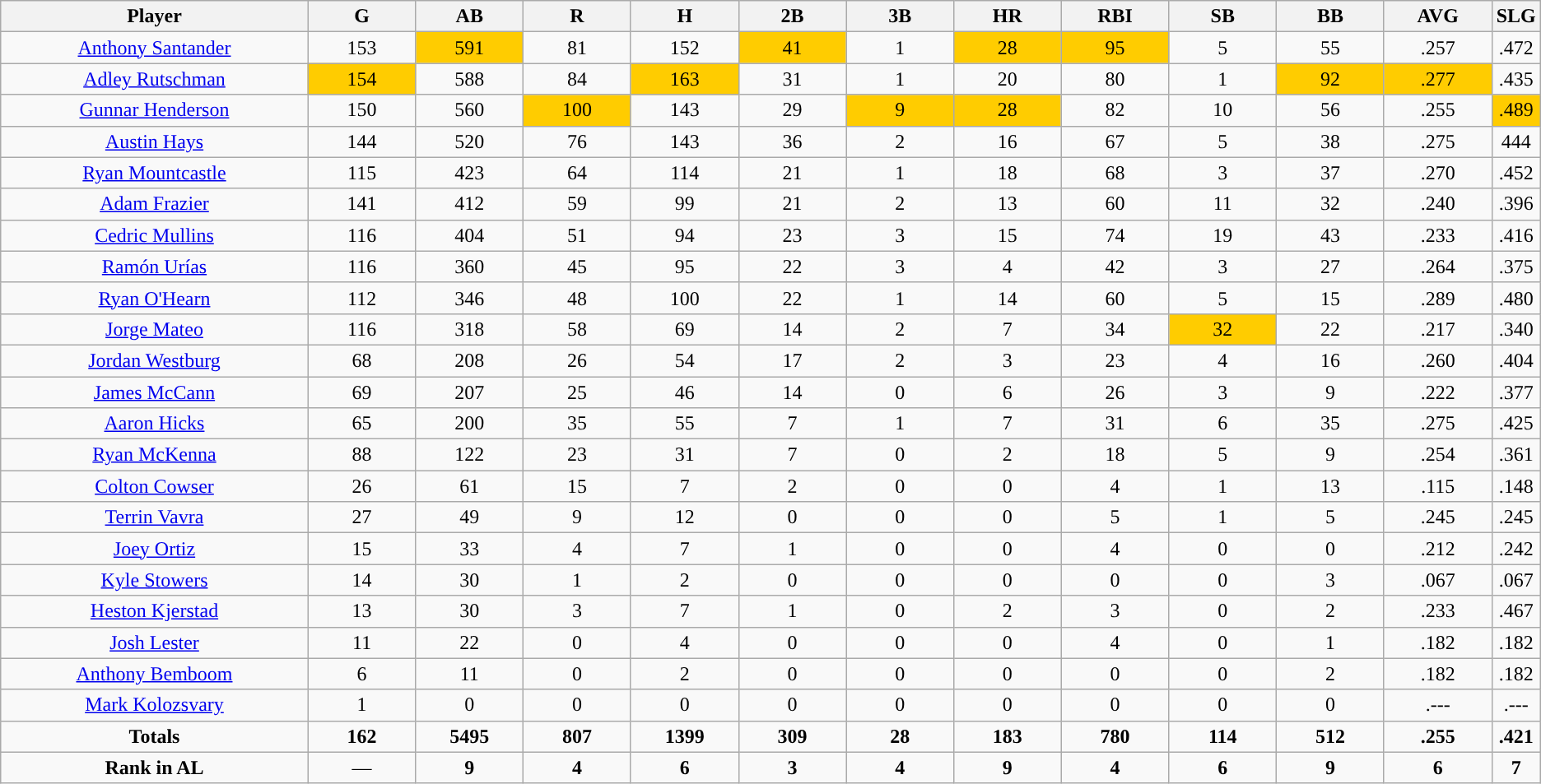<table class=wikitable style="text-align:center">
<tr>
<th bgcolor=#DDDDFF; width="20%">Player</th>
<th bgcolor=#DDDDFF; width="7%">G</th>
<th bgcolor=#DDDDFF; width="7%">AB</th>
<th bgcolor=#DDDDFF; width="7%">R</th>
<th bgcolor=#DDDDFF; width="7%">H</th>
<th bgcolor=#DDDDFF; width="7%">2B</th>
<th bgcolor=#DDDDFF; width="7%">3B</th>
<th bgcolor=#DDDDFF; width="7%">HR</th>
<th bgcolor=#DDDDFF; width="7%">RBI</th>
<th bgcolor=#DDDDFF; width="7%">SB</th>
<th bgcolor=#DDDDFF; width="7%">BB</th>
<th bgcolor=#DDDDFF; width="7%'">AVG</th>
<th bgcolor=#DDDDFF; width="7%">SLG</th>
</tr>
<tr>
<td><a href='#'>Anthony Santander</a></td>
<td>153</td>
<td bgcolor=#ffcc00>591</td>
<td>81</td>
<td>152</td>
<td bgcolor=#ffcc00>41</td>
<td>1</td>
<td bgcolor=#ffcc00>28</td>
<td bgcolor=#ffcc00>95</td>
<td>5</td>
<td>55</td>
<td>.257</td>
<td>.472</td>
</tr>
<tr>
<td><a href='#'>Adley Rutschman</a></td>
<td bgcolor=#ffcc00>154</td>
<td>588</td>
<td>84</td>
<td bgcolor=#ffcc00>163</td>
<td>31</td>
<td>1</td>
<td>20</td>
<td>80</td>
<td>1</td>
<td bgcolor=#ffcc00>92</td>
<td bgcolor=#ffcc00>.277</td>
<td>.435</td>
</tr>
<tr>
<td><a href='#'>Gunnar Henderson</a></td>
<td>150</td>
<td>560</td>
<td bgcolor=#ffcc00>100</td>
<td>143</td>
<td>29</td>
<td bgcolor=#ffcc00>9</td>
<td bgcolor=#ffcc00>28</td>
<td>82</td>
<td>10</td>
<td>56</td>
<td>.255</td>
<td bgcolor=#ffcc00>.489</td>
</tr>
<tr>
<td><a href='#'>Austin Hays</a></td>
<td>144</td>
<td>520</td>
<td>76</td>
<td>143</td>
<td>36</td>
<td>2</td>
<td>16</td>
<td>67</td>
<td>5</td>
<td>38</td>
<td>.275</td>
<td>444</td>
</tr>
<tr>
<td><a href='#'>Ryan Mountcastle</a></td>
<td>115</td>
<td>423</td>
<td>64</td>
<td>114</td>
<td>21</td>
<td>1</td>
<td>18</td>
<td>68</td>
<td>3</td>
<td>37</td>
<td>.270</td>
<td>.452</td>
</tr>
<tr>
<td><a href='#'>Adam Frazier</a></td>
<td>141</td>
<td>412</td>
<td>59</td>
<td>99</td>
<td>21</td>
<td>2</td>
<td>13</td>
<td>60</td>
<td>11</td>
<td>32</td>
<td>.240</td>
<td>.396</td>
</tr>
<tr>
<td><a href='#'>Cedric Mullins</a></td>
<td>116</td>
<td>404</td>
<td>51</td>
<td>94</td>
<td>23</td>
<td>3</td>
<td>15</td>
<td>74</td>
<td>19</td>
<td>43</td>
<td>.233</td>
<td>.416</td>
</tr>
<tr>
<td><a href='#'>Ramón Urías</a></td>
<td>116</td>
<td>360</td>
<td>45</td>
<td>95</td>
<td>22</td>
<td>3</td>
<td>4</td>
<td>42</td>
<td>3</td>
<td>27</td>
<td>.264</td>
<td>.375</td>
</tr>
<tr>
<td><a href='#'>Ryan O'Hearn</a></td>
<td>112</td>
<td>346</td>
<td>48</td>
<td>100</td>
<td>22</td>
<td>1</td>
<td>14</td>
<td>60</td>
<td>5</td>
<td>15</td>
<td>.289</td>
<td>.480</td>
</tr>
<tr>
<td><a href='#'>Jorge Mateo</a></td>
<td>116</td>
<td>318</td>
<td>58</td>
<td>69</td>
<td>14</td>
<td>2</td>
<td>7</td>
<td>34</td>
<td bgcolor=#ffcc00>32</td>
<td>22</td>
<td>.217</td>
<td>.340</td>
</tr>
<tr>
<td><a href='#'>Jordan Westburg</a></td>
<td>68</td>
<td>208</td>
<td>26</td>
<td>54</td>
<td>17</td>
<td>2</td>
<td>3</td>
<td>23</td>
<td>4</td>
<td>16</td>
<td>.260</td>
<td>.404</td>
</tr>
<tr>
<td><a href='#'>James McCann</a></td>
<td>69</td>
<td>207</td>
<td>25</td>
<td>46</td>
<td>14</td>
<td>0</td>
<td>6</td>
<td>26</td>
<td>3</td>
<td>9</td>
<td>.222</td>
<td>.377</td>
</tr>
<tr>
<td><a href='#'>Aaron Hicks</a></td>
<td>65</td>
<td>200</td>
<td>35</td>
<td>55</td>
<td>7</td>
<td>1</td>
<td>7</td>
<td>31</td>
<td>6</td>
<td>35</td>
<td>.275</td>
<td>.425</td>
</tr>
<tr>
<td><a href='#'>Ryan McKenna</a></td>
<td>88</td>
<td>122</td>
<td>23</td>
<td>31</td>
<td>7</td>
<td>0</td>
<td>2</td>
<td>18</td>
<td>5</td>
<td>9</td>
<td>.254</td>
<td>.361</td>
</tr>
<tr>
<td><a href='#'>Colton Cowser</a></td>
<td>26</td>
<td>61</td>
<td>15</td>
<td>7</td>
<td>2</td>
<td>0</td>
<td>0</td>
<td>4</td>
<td>1</td>
<td>13</td>
<td>.115</td>
<td>.148</td>
</tr>
<tr>
<td><a href='#'>Terrin Vavra</a></td>
<td>27</td>
<td>49</td>
<td>9</td>
<td>12</td>
<td>0</td>
<td>0</td>
<td>0</td>
<td>5</td>
<td>1</td>
<td>5</td>
<td>.245</td>
<td>.245</td>
</tr>
<tr>
<td><a href='#'>Joey Ortiz</a></td>
<td>15</td>
<td>33</td>
<td>4</td>
<td>7</td>
<td>1</td>
<td>0</td>
<td>0</td>
<td>4</td>
<td>0</td>
<td>0</td>
<td>.212</td>
<td>.242</td>
</tr>
<tr>
<td><a href='#'>Kyle Stowers</a></td>
<td>14</td>
<td>30</td>
<td>1</td>
<td>2</td>
<td>0</td>
<td>0</td>
<td>0</td>
<td>0</td>
<td>0</td>
<td>3</td>
<td>.067</td>
<td>.067</td>
</tr>
<tr>
<td><a href='#'>Heston Kjerstad</a></td>
<td>13</td>
<td>30</td>
<td>3</td>
<td>7</td>
<td>1</td>
<td>0</td>
<td>2</td>
<td>3</td>
<td>0</td>
<td>2</td>
<td>.233</td>
<td>.467</td>
</tr>
<tr>
<td><a href='#'>Josh Lester</a></td>
<td>11</td>
<td>22</td>
<td>0</td>
<td>4</td>
<td>0</td>
<td>0</td>
<td>0</td>
<td>4</td>
<td>0</td>
<td>1</td>
<td>.182</td>
<td>.182</td>
</tr>
<tr>
<td><a href='#'>Anthony Bemboom</a></td>
<td>6</td>
<td>11</td>
<td>0</td>
<td>2</td>
<td>0</td>
<td>0</td>
<td>0</td>
<td>0</td>
<td>0</td>
<td>2</td>
<td>.182</td>
<td>.182</td>
</tr>
<tr>
<td><a href='#'>Mark Kolozsvary</a></td>
<td>1</td>
<td>0</td>
<td>0</td>
<td>0</td>
<td>0</td>
<td>0</td>
<td>0</td>
<td>0</td>
<td>0</td>
<td>0</td>
<td>.---</td>
<td>.---</td>
</tr>
<tr>
<td><strong>Totals</strong></td>
<td><strong>162</strong></td>
<td><strong>5495</strong></td>
<td><strong>807</strong></td>
<td><strong>1399</strong></td>
<td><strong>309</strong></td>
<td><strong>28</strong></td>
<td><strong>183</strong></td>
<td><strong>780</strong></td>
<td><strong>114</strong></td>
<td><strong>512</strong></td>
<td><strong>.255</strong></td>
<td><strong>.421</strong></td>
</tr>
<tr>
<td><strong>Rank in AL</strong></td>
<td>—</td>
<td><strong>9</strong></td>
<td><strong>4</strong></td>
<td><strong>6</strong></td>
<td><strong>3</strong></td>
<td><strong>4</strong></td>
<td><strong>9</strong></td>
<td><strong>4</strong></td>
<td><strong>6</strong></td>
<td><strong>9</strong></td>
<td><strong>6</strong></td>
<td><strong>7</strong></td>
</tr>
</table>
